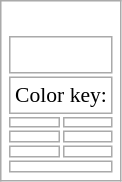<table class="wikitable floatright" style="background: none";>
<tr>
<td><br><table class="floatright" style="font-size: 90%";>
<tr>
<td colspan=2><br>






</td>
</tr>
<tr>
<td colspan=2>Color key:</td>
</tr>
<tr>
<td></td>
<td></td>
</tr>
<tr>
<td></td>
<td></td>
</tr>
<tr>
<td></td>
<td></td>
</tr>
<tr>
<td colspan=2></td>
</tr>
</table>
</td>
</tr>
</table>
